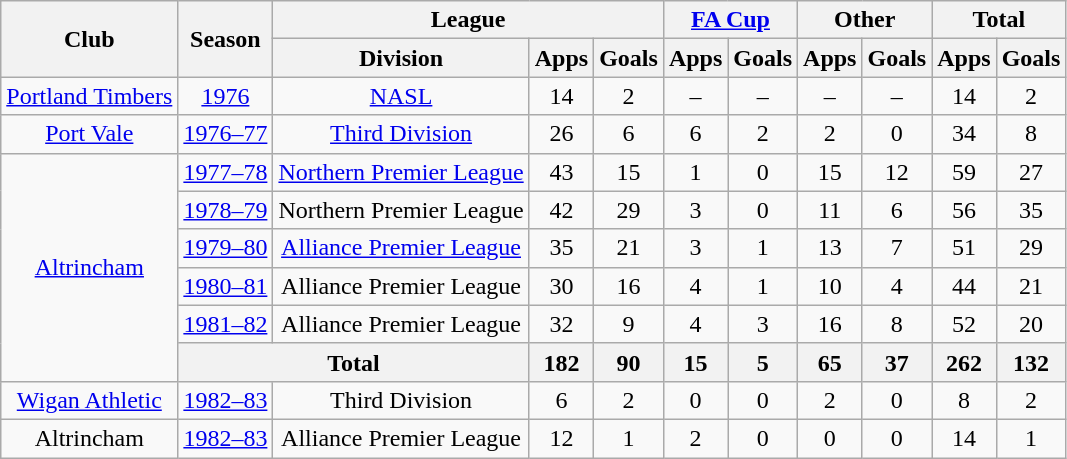<table class="wikitable" style="text-align:center">
<tr>
<th rowspan="2">Club</th>
<th rowspan="2">Season</th>
<th colspan="3">League</th>
<th colspan="2"><a href='#'>FA Cup</a></th>
<th colspan="2">Other</th>
<th colspan="2">Total</th>
</tr>
<tr>
<th>Division</th>
<th>Apps</th>
<th>Goals</th>
<th>Apps</th>
<th>Goals</th>
<th>Apps</th>
<th>Goals</th>
<th>Apps</th>
<th>Goals</th>
</tr>
<tr>
<td><a href='#'>Portland Timbers</a></td>
<td><a href='#'>1976</a></td>
<td><a href='#'>NASL</a></td>
<td>14</td>
<td>2</td>
<td>–</td>
<td>–</td>
<td>–</td>
<td>–</td>
<td>14</td>
<td>2</td>
</tr>
<tr>
<td><a href='#'>Port Vale</a></td>
<td><a href='#'>1976–77</a></td>
<td><a href='#'>Third Division</a></td>
<td>26</td>
<td>6</td>
<td>6</td>
<td>2</td>
<td>2</td>
<td>0</td>
<td>34</td>
<td>8</td>
</tr>
<tr>
<td rowspan="6"><a href='#'>Altrincham</a></td>
<td><a href='#'>1977–78</a></td>
<td><a href='#'>Northern Premier League</a></td>
<td>43</td>
<td>15</td>
<td>1</td>
<td>0</td>
<td>15</td>
<td>12</td>
<td>59</td>
<td>27</td>
</tr>
<tr>
<td><a href='#'>1978–79</a></td>
<td>Northern Premier League</td>
<td>42</td>
<td>29</td>
<td>3</td>
<td>0</td>
<td>11</td>
<td>6</td>
<td>56</td>
<td>35</td>
</tr>
<tr>
<td><a href='#'>1979–80</a></td>
<td><a href='#'>Alliance Premier League</a></td>
<td>35</td>
<td>21</td>
<td>3</td>
<td>1</td>
<td>13</td>
<td>7</td>
<td>51</td>
<td>29</td>
</tr>
<tr>
<td><a href='#'>1980–81</a></td>
<td>Alliance Premier League</td>
<td>30</td>
<td>16</td>
<td>4</td>
<td>1</td>
<td>10</td>
<td>4</td>
<td>44</td>
<td>21</td>
</tr>
<tr>
<td><a href='#'>1981–82</a></td>
<td>Alliance Premier League</td>
<td>32</td>
<td>9</td>
<td>4</td>
<td>3</td>
<td>16</td>
<td>8</td>
<td>52</td>
<td>20</td>
</tr>
<tr>
<th colspan="2">Total</th>
<th>182</th>
<th>90</th>
<th>15</th>
<th>5</th>
<th>65</th>
<th>37</th>
<th>262</th>
<th>132</th>
</tr>
<tr>
<td><a href='#'>Wigan Athletic</a></td>
<td><a href='#'>1982–83</a></td>
<td>Third Division</td>
<td>6</td>
<td>2</td>
<td>0</td>
<td>0</td>
<td>2</td>
<td>0</td>
<td>8</td>
<td>2</td>
</tr>
<tr>
<td>Altrincham</td>
<td><a href='#'>1982–83</a></td>
<td>Alliance Premier League</td>
<td>12</td>
<td>1</td>
<td>2</td>
<td>0</td>
<td>0</td>
<td>0</td>
<td>14</td>
<td>1</td>
</tr>
</table>
